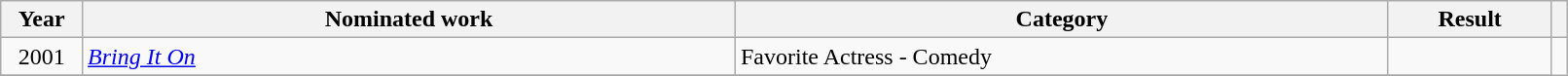<table class="wikitable" style="width:85%;">
<tr>
<th width=5%>Year</th>
<th style="width:40%;">Nominated work</th>
<th style="width:40%;">Category</th>
<th style="width:10%;">Result</th>
<th width=1%></th>
</tr>
<tr>
<td style="text-align:center;">2001</td>
<td><em><a href='#'>Bring It On</a></em></td>
<td>Favorite Actress - Comedy</td>
<td></td>
</tr>
<tr>
</tr>
</table>
